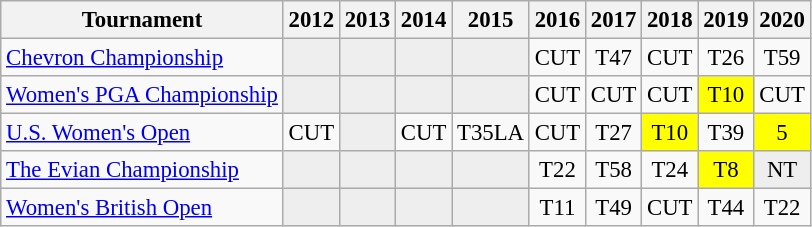<table class="wikitable" style="font-size:95%;text-align:center;">
<tr>
<th>Tournament</th>
<th>2012</th>
<th>2013</th>
<th>2014</th>
<th>2015</th>
<th>2016</th>
<th>2017</th>
<th>2018</th>
<th>2019</th>
<th>2020</th>
</tr>
<tr>
<td align=left><a href='#'>Chevron Championship</a></td>
<td style="background:#eeeeee;"></td>
<td style="background:#eeeeee;"></td>
<td style="background:#eeeeee;"></td>
<td style="background:#eeeeee;"></td>
<td>CUT</td>
<td>T47</td>
<td>CUT</td>
<td>T26</td>
<td>T59</td>
</tr>
<tr>
<td align=left><a href='#'>Women's PGA Championship</a></td>
<td style="background:#eeeeee;"></td>
<td style="background:#eeeeee;"></td>
<td style="background:#eeeeee;"></td>
<td style="background:#eeeeee;"></td>
<td>CUT</td>
<td>CUT</td>
<td>CUT</td>
<td style="background:yellow;">T10</td>
<td>CUT</td>
</tr>
<tr>
<td align=left><a href='#'>U.S. Women's Open</a></td>
<td>CUT</td>
<td style="background:#eeeeee;"></td>
<td>CUT</td>
<td>T35<span>LA</span></td>
<td>CUT</td>
<td>T27</td>
<td style="background:yellow;">T10</td>
<td>T39</td>
<td style="background:yellow;">5</td>
</tr>
<tr>
<td align=left><a href='#'>The Evian Championship</a></td>
<td style="background:#eeeeee;"></td>
<td style="background:#eeeeee;"></td>
<td style="background:#eeeeee;"></td>
<td style="background:#eeeeee;"></td>
<td>T22</td>
<td>T58</td>
<td>T24</td>
<td style="background:yellow;">T8</td>
<td style="background:#eeeeee;">NT</td>
</tr>
<tr>
<td align=left><a href='#'>Women's British Open</a></td>
<td style="background:#eeeeee;"></td>
<td style="background:#eeeeee;"></td>
<td style="background:#eeeeee;"></td>
<td style="background:#eeeeee;"></td>
<td>T11</td>
<td>T49</td>
<td>CUT</td>
<td>T44</td>
<td>T22</td>
</tr>
</table>
